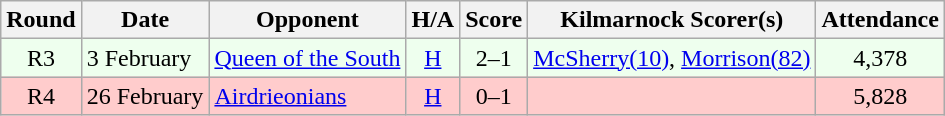<table class="wikitable" style="text-align:center">
<tr>
<th>Round</th>
<th>Date</th>
<th>Opponent</th>
<th>H/A</th>
<th>Score</th>
<th>Kilmarnock Scorer(s)</th>
<th>Attendance</th>
</tr>
<tr bgcolor=#EEFFEE>
<td>R3</td>
<td align=left>3 February</td>
<td align=left><a href='#'>Queen of the South</a></td>
<td><a href='#'>H</a></td>
<td>2–1</td>
<td align=left><a href='#'>McSherry(10)</a>, <a href='#'>Morrison(82)</a></td>
<td>4,378</td>
</tr>
<tr bgcolor=#FFCCCC>
<td>R4</td>
<td align=left>26 February</td>
<td align=left><a href='#'>Airdrieonians</a></td>
<td><a href='#'>H</a></td>
<td>0–1</td>
<td align=left></td>
<td>5,828</td>
</tr>
</table>
